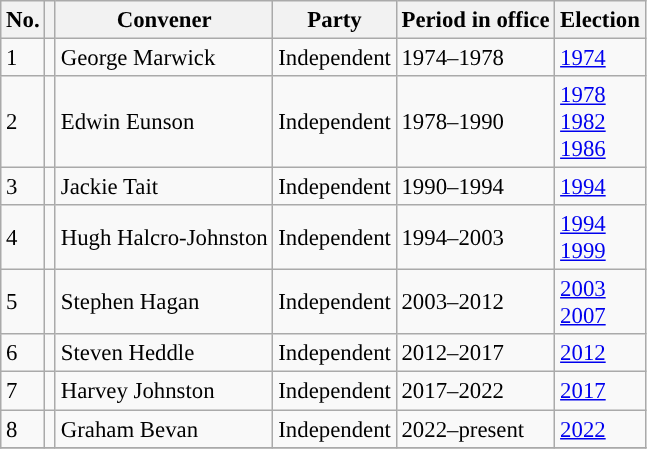<table class="wikitable" style="font-size:95%;">
<tr>
<th>No.</th>
<th></th>
<th>Convener</th>
<th>Party</th>
<th>Period in office</th>
<th>Election</th>
</tr>
<tr>
<td>1</td>
<td style="background-color:"></td>
<td>George Marwick</td>
<td>Independent</td>
<td>1974–1978</td>
<td><a href='#'>1974</a></td>
</tr>
<tr>
<td>2</td>
<td style="background-color:"></td>
<td>Edwin Eunson</td>
<td>Independent</td>
<td>1978–1990</td>
<td><a href='#'>1978</a> <br> <a href='#'>1982</a> <br> <a href='#'>1986</a></td>
</tr>
<tr>
<td>3</td>
<td style="background-color:"></td>
<td>Jackie Tait</td>
<td>Independent</td>
<td>1990–1994</td>
<td><a href='#'>1994</a></td>
</tr>
<tr>
<td>4</td>
<td style="background-color:"></td>
<td>Hugh Halcro-Johnston</td>
<td>Independent</td>
<td>1994–2003</td>
<td><a href='#'>1994</a> <br> <a href='#'>1999</a></td>
</tr>
<tr>
<td>5</td>
<td style="background-color:"></td>
<td>Stephen Hagan</td>
<td>Independent</td>
<td>2003–2012</td>
<td><a href='#'>2003</a> <br> <a href='#'>2007</a></td>
</tr>
<tr>
<td>6</td>
<td style="background-color:"></td>
<td>Steven Heddle</td>
<td>Independent</td>
<td>2012–2017</td>
<td><a href='#'>2012</a></td>
</tr>
<tr>
<td>7</td>
<td style="background-color:"></td>
<td>Harvey Johnston</td>
<td>Independent</td>
<td>2017–2022</td>
<td><a href='#'>2017</a></td>
</tr>
<tr>
<td>8</td>
<td style="background-color:"></td>
<td>Graham Bevan</td>
<td>Independent</td>
<td>2022–present</td>
<td><a href='#'>2022</a></td>
</tr>
<tr>
</tr>
</table>
